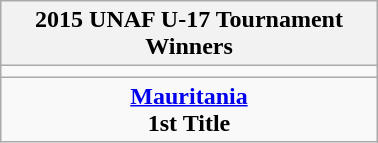<table class="wikitable" style="text-align: center; margin: 0 auto; width: 20%">
<tr>
<th>2015 UNAF U-17 Tournament Winners</th>
</tr>
<tr>
<td></td>
</tr>
<tr>
<td><strong><a href='#'>Mauritania</a></strong><br><strong>1st Title</strong></td>
</tr>
</table>
